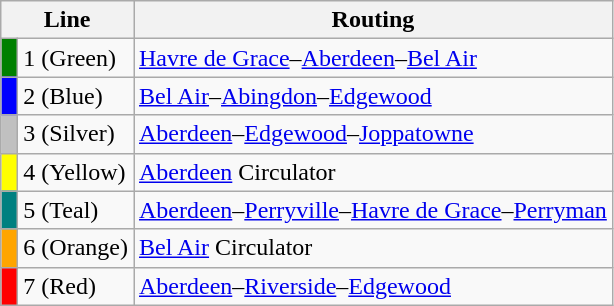<table class="wikitable sortable">
<tr>
<th colspan="2">Line</th>
<th>Routing</th>
</tr>
<tr>
<td style="background:#008000"><div> </div></td>
<td style="vertical-align:top">1 (Green)</td>
<td><a href='#'>Havre de Grace</a>–<a href='#'>Aberdeen</a>–<a href='#'>Bel Air</a></td>
</tr>
<tr>
<td style="background:#0000FF"><div> </div></td>
<td style="vertical-align:top">2 (Blue)</td>
<td><a href='#'>Bel Air</a>–<a href='#'>Abingdon</a>–<a href='#'>Edgewood</a></td>
</tr>
<tr>
<td style="background:#C0C0C0"><div> </div></td>
<td style="vertical-align:top">3 (Silver)</td>
<td><a href='#'>Aberdeen</a>–<a href='#'>Edgewood</a>–<a href='#'>Joppatowne</a></td>
</tr>
<tr>
<td style="background:#FFFF00"><div> </div></td>
<td style="vertical-align:top">4 (Yellow)</td>
<td><a href='#'>Aberdeen</a> Circulator</td>
</tr>
<tr>
<td style="background:#008080"><div> </div></td>
<td style="vertical-align:top">5 (Teal)</td>
<td><a href='#'>Aberdeen</a>–<a href='#'>Perryville</a>–<a href='#'>Havre de Grace</a>–<a href='#'>Perryman</a></td>
</tr>
<tr>
<td style="background:#FFA500"><div> </div></td>
<td style="vertical-align:top">6 (Orange)</td>
<td><a href='#'>Bel Air</a> Circulator</td>
</tr>
<tr>
<td style="background:#FF0000"><div> </div></td>
<td style="vertical-align:top">7 (Red)</td>
<td><a href='#'>Aberdeen</a>–<a href='#'>Riverside</a>–<a href='#'>Edgewood</a></td>
</tr>
</table>
